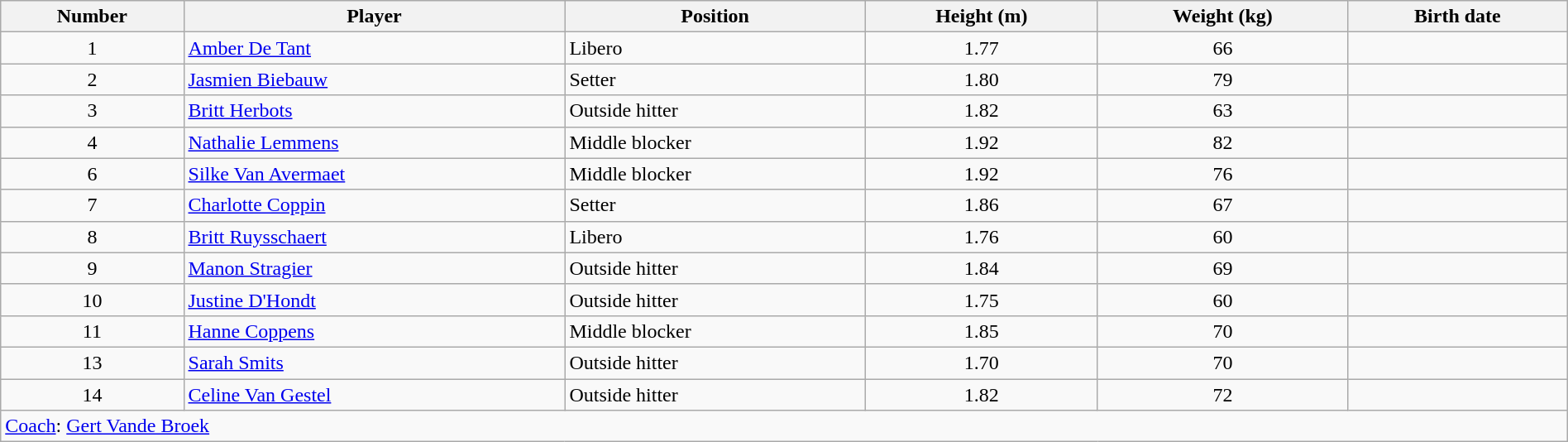<table class="wikitable" style="width:100%;">
<tr>
<th>Number</th>
<th>Player</th>
<th>Position</th>
<th>Height (m)</th>
<th>Weight (kg)</th>
<th>Birth date</th>
</tr>
<tr>
<td align=center>1</td>
<td> <a href='#'>Amber De Tant</a></td>
<td>Libero</td>
<td align=center>1.77</td>
<td align=center>66</td>
<td></td>
</tr>
<tr>
<td align=center>2</td>
<td> <a href='#'>Jasmien Biebauw</a></td>
<td>Setter</td>
<td align=center>1.80</td>
<td align=center>79</td>
<td></td>
</tr>
<tr>
<td align=center>3</td>
<td> <a href='#'>Britt Herbots</a></td>
<td>Outside hitter</td>
<td align=center>1.82</td>
<td align=center>63</td>
<td></td>
</tr>
<tr>
<td align=center>4</td>
<td> <a href='#'>Nathalie Lemmens</a></td>
<td>Middle blocker</td>
<td align=center>1.92</td>
<td align=center>82</td>
<td></td>
</tr>
<tr>
<td align=center>6</td>
<td> <a href='#'>Silke Van Avermaet</a></td>
<td>Middle blocker</td>
<td align=center>1.92</td>
<td align=center>76</td>
<td></td>
</tr>
<tr>
<td align=center>7</td>
<td> <a href='#'>Charlotte Coppin</a></td>
<td>Setter</td>
<td align=center>1.86</td>
<td align=center>67</td>
<td></td>
</tr>
<tr>
<td align=center>8</td>
<td> <a href='#'>Britt Ruysschaert</a></td>
<td>Libero</td>
<td align=center>1.76</td>
<td align=center>60</td>
<td></td>
</tr>
<tr>
<td align=center>9</td>
<td> <a href='#'>Manon Stragier</a></td>
<td>Outside hitter</td>
<td align=center>1.84</td>
<td align=center>69</td>
<td></td>
</tr>
<tr>
<td align=center>10</td>
<td> <a href='#'>Justine D'Hondt</a></td>
<td>Outside hitter</td>
<td align=center>1.75</td>
<td align=center>60</td>
<td></td>
</tr>
<tr>
<td align=center>11</td>
<td> <a href='#'>Hanne Coppens</a></td>
<td>Middle blocker</td>
<td align=center>1.85</td>
<td align=center>70</td>
<td></td>
</tr>
<tr>
<td align=center>13</td>
<td> <a href='#'>Sarah Smits</a></td>
<td>Outside hitter</td>
<td align=center>1.70</td>
<td align=center>70</td>
<td></td>
</tr>
<tr>
<td align=center>14</td>
<td> <a href='#'>Celine Van Gestel</a></td>
<td>Outside hitter</td>
<td align=center>1.82</td>
<td align=center>72</td>
<td></td>
</tr>
<tr>
<td colspan=6><a href='#'>Coach</a>:  <a href='#'>Gert Vande Broek</a></td>
</tr>
</table>
